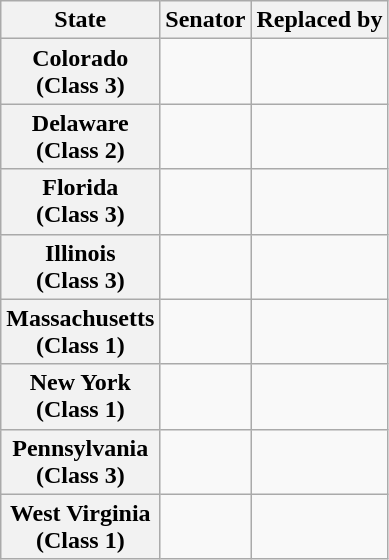<table class="wikitable sortable plainrowheaders">
<tr>
<th scope="col">State</th>
<th scope="col">Senator</th>
<th scope="col">Replaced by</th>
</tr>
<tr>
<th>Colorado<br>(Class 3)</th>
<td></td>
<td></td>
</tr>
<tr>
<th>Delaware<br>(Class 2)</th>
<td></td>
<td></td>
</tr>
<tr>
<th>Florida<br>(Class 3)</th>
<td></td>
<td></td>
</tr>
<tr>
<th>Illinois<br>(Class 3)</th>
<td></td>
<td></td>
</tr>
<tr>
<th>Massachusetts<br>(Class 1)</th>
<td></td>
<td></td>
</tr>
<tr>
<th>New York<br>(Class 1)</th>
<td></td>
<td></td>
</tr>
<tr>
<th>Pennsylvania<br>(Class 3)</th>
<td></td>
<td></td>
</tr>
<tr>
<th>West Virginia<br>(Class 1)</th>
<td></td>
<td></td>
</tr>
</table>
